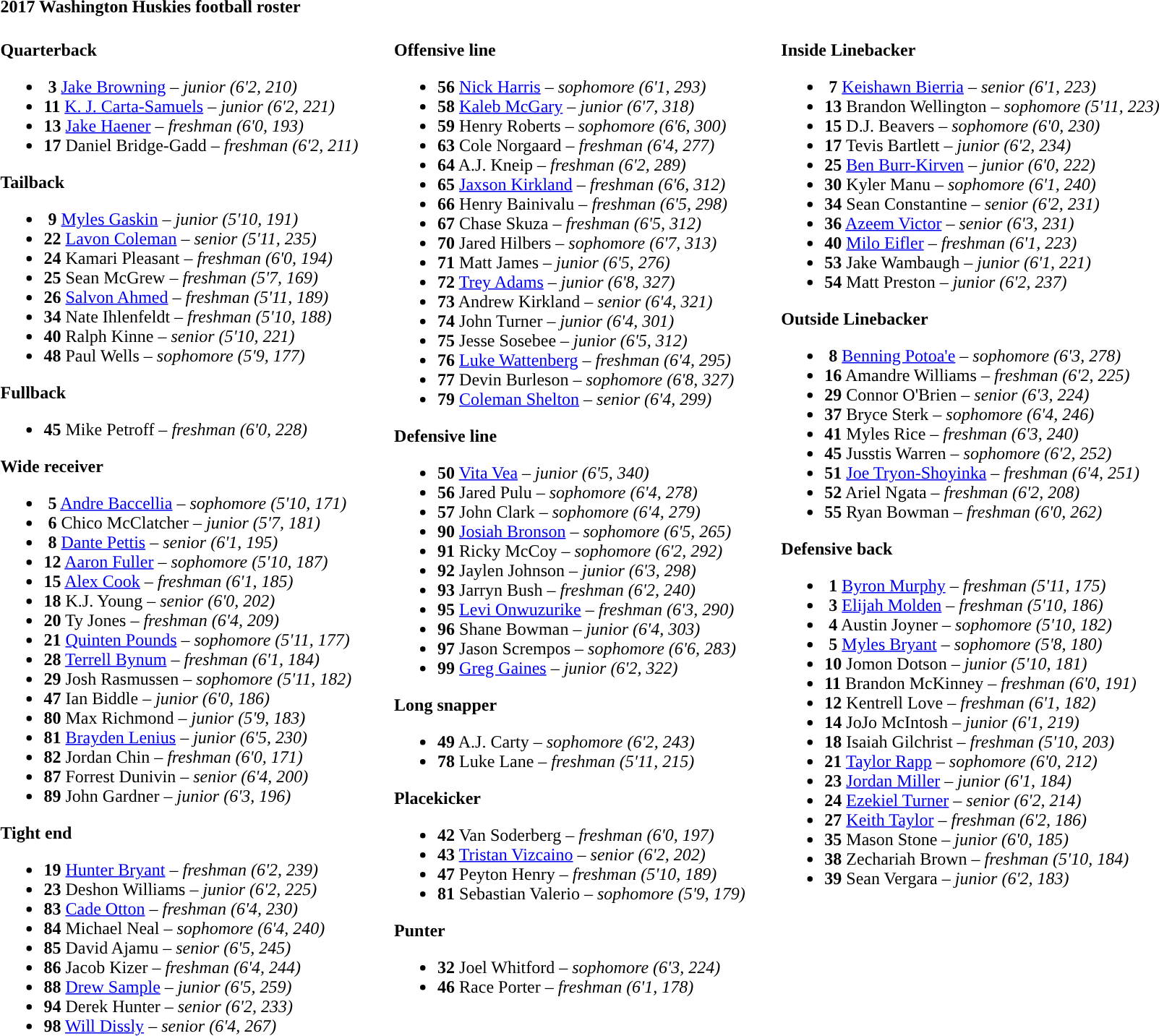<table class="toccolours" style="text-align: left;">
<tr>
<td colspan=11><strong>2017 Washington Huskies football roster</strong></td>
</tr>
<tr>
<td valign="top"><br><strong>Quarterback</strong><ul><li><strong> 3</strong>  <a href='#'>Jake Browning</a> – <em>junior (6'2, 210)</em></li><li><strong>11</strong>  <a href='#'>K. J. Carta-Samuels</a> – <em> junior (6'2, 221)</em></li><li><strong>13</strong>  <a href='#'>Jake Haener</a> – <em>freshman (6'0, 193)</em></li><li><strong>17</strong>  Daniel Bridge-Gadd – <em> freshman (6'2, 211)</em></li></ul><strong>Tailback</strong><ul><li><strong> 9</strong>  <a href='#'>Myles Gaskin</a> – <em>junior (5'10, 191)</em></li><li><strong>22</strong>  <a href='#'>Lavon Coleman</a> – <em> senior (5'11, 235)</em></li><li><strong>24</strong>  Kamari Pleasant – <em> freshman (6'0, 194)</em></li><li><strong>25</strong>  Sean McGrew – <em> freshman (5'7, 169)</em></li><li><strong>26</strong>  <a href='#'>Salvon Ahmed</a> – <em>freshman (5'11, 189)</em></li><li><strong>34</strong>  Nate Ihlenfeldt – <em>freshman (5'10, 188)</em></li><li><strong>40</strong>  Ralph Kinne – <em> senior (5'10, 221)</em></li><li><strong>48</strong>  Paul Wells – <em>sophomore (5'9, 177)</em></li></ul><strong>Fullback</strong><ul><li><strong>45</strong>  Mike Petroff – <em> freshman (6'0, 228)</em></li></ul><strong>Wide receiver</strong><ul><li><strong> 5</strong>  <a href='#'>Andre Baccellia</a> – <em> sophomore (5'10, 171)</em></li><li><strong> 6</strong>  Chico McClatcher – <em>junior (5'7, 181)</em></li><li><strong> 8</strong>  <a href='#'>Dante Pettis</a> – <em>senior (6'1, 195)</em></li><li><strong>12</strong>  <a href='#'>Aaron Fuller</a> – <em>sophomore (5'10, 187)</em></li><li><strong>15</strong>  <a href='#'>Alex Cook</a> – <em>freshman (6'1, 185)</em></li><li><strong>18</strong>  K.J. Young – <em> senior (6'0, 202)</em></li><li><strong>20</strong>  Ty Jones – <em>freshman (6'4, 209)</em></li><li><strong>21</strong>  <a href='#'>Quinten Pounds</a> – <em> sophomore (5'11, 177)</em></li><li><strong>28</strong>  <a href='#'>Terrell Bynum</a> – <em>freshman (6'1, 184)</em></li><li><strong>29</strong>  Josh Rasmussen – <em> sophomore (5'11, 182)</em></li><li><strong>47</strong>  Ian Biddle – <em>junior (6'0, 186)</em></li><li><strong>80</strong>  Max Richmond – <em> junior (5'9, 183)</em></li><li><strong>81</strong>  <a href='#'>Brayden Lenius</a> – <em> junior (6'5, 230)</em></li><li><strong>82</strong>  Jordan Chin – <em> freshman (6'0, 171)</em></li><li><strong>87</strong>  Forrest Dunivin – <em> senior (6'4, 200)</em></li><li><strong>89</strong>  John Gardner – <em> junior (6'3, 196)</em></li></ul><strong>Tight end</strong><ul><li><strong>19</strong>  <a href='#'>Hunter Bryant</a> – <em>freshman (6'2, 239)</em></li><li><strong>23</strong>  Deshon Williams – <em>junior (6'2, 225)</em></li><li><strong>83</strong>  <a href='#'>Cade Otton</a> – <em>freshman (6'4, 230)</em></li><li><strong>84</strong>  Michael Neal – <em> sophomore (6'4, 240)</em></li><li><strong>85</strong>  David Ajamu – <em> senior (6'5, 245)</em></li><li><strong>86</strong>  Jacob Kizer – <em>freshman (6'4, 244)</em></li><li><strong>88</strong>  <a href='#'>Drew Sample</a> – <em> junior (6'5, 259)</em></li><li><strong>94</strong>  Derek Hunter – <em> senior (6'2, 233)</em></li><li><strong>98</strong>  <a href='#'>Will Dissly</a> – <em>senior (6'4, 267)</em></li></ul></td>
<td width="25"> </td>
<td valign="top"><br><strong>Offensive line</strong><ul><li><strong>56</strong>  <a href='#'>Nick Harris</a> – <em>sophomore (6'1, 293)</em></li><li><strong>58</strong>  <a href='#'>Kaleb McGary</a> – <em> junior (6'7, 318)</em></li><li><strong>59</strong>  Henry Roberts – <em> sophomore (6'6, 300)</em></li><li><strong>63</strong>  Cole Norgaard – <em>freshman (6'4, 277)</em></li><li><strong>64</strong>  A.J. Kneip – <em> freshman (6'2, 289)</em></li><li><strong>65</strong>  <a href='#'>Jaxson Kirkland</a> – <em>freshman (6'6, 312)</em></li><li><strong>66</strong>  Henry Bainivalu – <em>freshman (6'5, 298)</em></li><li><strong>67</strong>  Chase Skuza – <em>freshman (6'5, 312)</em></li><li><strong>70</strong>  Jared Hilbers – <em> sophomore (6'7, 313)</em></li><li><strong>71</strong>  Matt James – <em> junior (6'5, 276)</em></li><li><strong>72</strong>  <a href='#'>Trey Adams</a> – <em>junior (6'8, 327)</em></li><li><strong>73</strong>  Andrew Kirkland – <em> senior (6'4, 321)</em></li><li><strong>74</strong>  John Turner – <em> junior (6'4, 301)</em></li><li><strong>75</strong>  Jesse Sosebee – <em> junior (6'5, 312)</em></li><li><strong>76</strong>  <a href='#'>Luke Wattenberg</a> – <em> freshman (6'4, 295)</em></li><li><strong>77</strong>  Devin Burleson – <em> sophomore (6'8, 327)</em></li><li><strong>79</strong>  <a href='#'>Coleman Shelton</a> – <em> senior (6'4, 299)</em></li></ul><strong>Defensive line</strong><ul><li><strong>50</strong>  <a href='#'>Vita Vea</a> – <em> junior (6'5, 340)</em></li><li><strong>56</strong>  Jared Pulu – <em> sophomore (6'4, 278)</em></li><li><strong>57</strong>  John Clark – <em> sophomore (6'4, 279)</em></li><li><strong>90</strong>  <a href='#'>Josiah Bronson</a> – <em>sophomore (6'5, 265)</em></li><li><strong>91</strong>  Ricky McCoy – <em> sophomore (6'2, 292)</em></li><li><strong>92</strong>  Jaylen Johnson – <em> junior (6'3, 298)</em></li><li><strong>93</strong>  Jarryn Bush – <em>freshman (6'2, 240)</em></li><li><strong>95</strong>  <a href='#'>Levi Onwuzurike</a> – <em> freshman (6'3, 290)</em></li><li><strong>96</strong>  Shane Bowman – <em> junior (6'4, 303)</em></li><li><strong>97</strong>  Jason Scrempos – <em> sophomore (6'6, 283)</em></li><li><strong>99</strong>  <a href='#'>Greg Gaines</a> – <em> junior (6'2, 322)</em></li></ul><strong>Long snapper</strong><ul><li><strong>49</strong>  A.J. Carty – <em> sophomore (6'2, 243)</em></li><li><strong>78</strong>  Luke Lane – <em> freshman (5'11, 215)</em></li></ul><strong>Placekicker</strong><ul><li><strong>42</strong>  Van Soderberg – <em> freshman (6'0, 197)</em></li><li><strong>43</strong>  <a href='#'>Tristan Vizcaino</a> – <em>senior (6'2, 202)</em></li><li><strong>47</strong>  Peyton Henry – <em>freshman (5'10, 189)</em></li><li><strong>81</strong>  Sebastian Valerio – <em> sophomore (5'9, 179)</em></li></ul><strong>Punter</strong><ul><li><strong>32</strong>  Joel Whitford – <em> sophomore (6'3, 224)</em></li><li><strong>46</strong>  Race Porter – <em> freshman (6'1, 178)</em></li></ul></td>
<td width="25"> </td>
<td valign="top"><br><strong>Inside Linebacker</strong><ul><li><strong> 7</strong>  <a href='#'>Keishawn Bierria</a> – <em> senior (6'1, 223)</em></li><li><strong>13</strong>  Brandon Wellington – <em>sophomore (5'11, 223)</em></li><li><strong>15</strong>  D.J. Beavers – <em> sophomore (6'0, 230)</em></li><li><strong>17</strong>  Tevis Bartlett – <em>junior (6'2, 234)</em></li><li><strong>25</strong>  <a href='#'>Ben Burr-Kirven</a> – <em>junior (6'0, 222)</em></li><li><strong>30</strong>  Kyler Manu – <em> sophomore (6'1, 240)</em></li><li><strong>34</strong>  Sean Constantine – <em> senior (6'2, 231)</em></li><li><strong>36</strong>  <a href='#'>Azeem Victor</a> – <em> senior (6'3, 231)</em></li><li><strong>40</strong>  <a href='#'>Milo Eifler</a> – <em> freshman (6'1, 223)</em></li><li><strong>53</strong>  Jake Wambaugh – <em> junior (6'1, 221)</em></li><li><strong>54</strong>  Matt Preston – <em> junior (6'2, 237)</em></li></ul><strong>Outside Linebacker</strong><ul><li><strong> 8</strong>  <a href='#'>Benning Potoa'e</a> – <em> sophomore (6'3, 278)</em></li><li><strong>16</strong>  Amandre Williams – <em> freshman (6'2, 225)</em></li><li><strong>29</strong>  Connor O'Brien – <em> senior (6'3, 224)</em></li><li><strong>37</strong>  Bryce Sterk – <em> sophomore (6'4, 246)</em></li><li><strong>41</strong>  Myles Rice – <em> freshman (6'3, 240)</em></li><li><strong>45</strong>  Jusstis Warren – <em> sophomore (6'2, 252)</em></li><li><strong>51</strong>  <a href='#'>Joe Tryon-Shoyinka</a> – <em>freshman (6'4, 251)</em></li><li><strong>52</strong>  Ariel Ngata – <em>freshman (6'2, 208)</em></li><li><strong>55</strong>  Ryan Bowman – <em> freshman (6'0, 262)</em></li></ul><strong>Defensive back</strong><ul><li><strong> 1</strong>  <a href='#'>Byron Murphy</a> – <em> freshman (5'11, 175)</em></li><li><strong> 3</strong>  <a href='#'>Elijah Molden</a> – <em>freshman (5'10, 186)</em></li><li><strong> 4</strong>  Austin Joyner – <em> sophomore (5'10, 182)</em></li><li><strong> 5</strong>  <a href='#'>Myles Bryant</a> – <em>sophomore (5'8, 180)</em></li><li><strong>10</strong>  Jomon Dotson – <em> junior (5'10, 181)</em></li><li><strong>11</strong>  Brandon McKinney – <em>freshman (6'0, 191)</em></li><li><strong>12</strong>  Kentrell Love – <em> freshman (6'1, 182)</em></li><li><strong>14</strong>  JoJo McIntosh – <em> junior (6'1, 219)</em></li><li><strong>18</strong>  Isaiah Gilchrist – <em> freshman (5'10, 203)</em></li><li><strong>21</strong>  <a href='#'>Taylor Rapp</a> – <em>sophomore (6'0, 212)</em></li><li><strong>23</strong>  <a href='#'>Jordan Miller</a> – <em>junior (6'1, 184)</em></li><li><strong>24</strong>  <a href='#'>Ezekiel Turner</a> – <em>senior (6'2, 214)</em></li><li><strong>27</strong>  <a href='#'>Keith Taylor</a> – <em>freshman (6'2, 186)</em></li><li><strong>35</strong>  Mason Stone – <em> junior (6'0, 185)</em></li><li><strong>38</strong>  Zechariah Brown – <em>freshman (5'10, 184)</em></li><li><strong>39</strong>  Sean Vergara – <em> junior (6'2, 183)</em></li></ul></td>
</tr>
</table>
